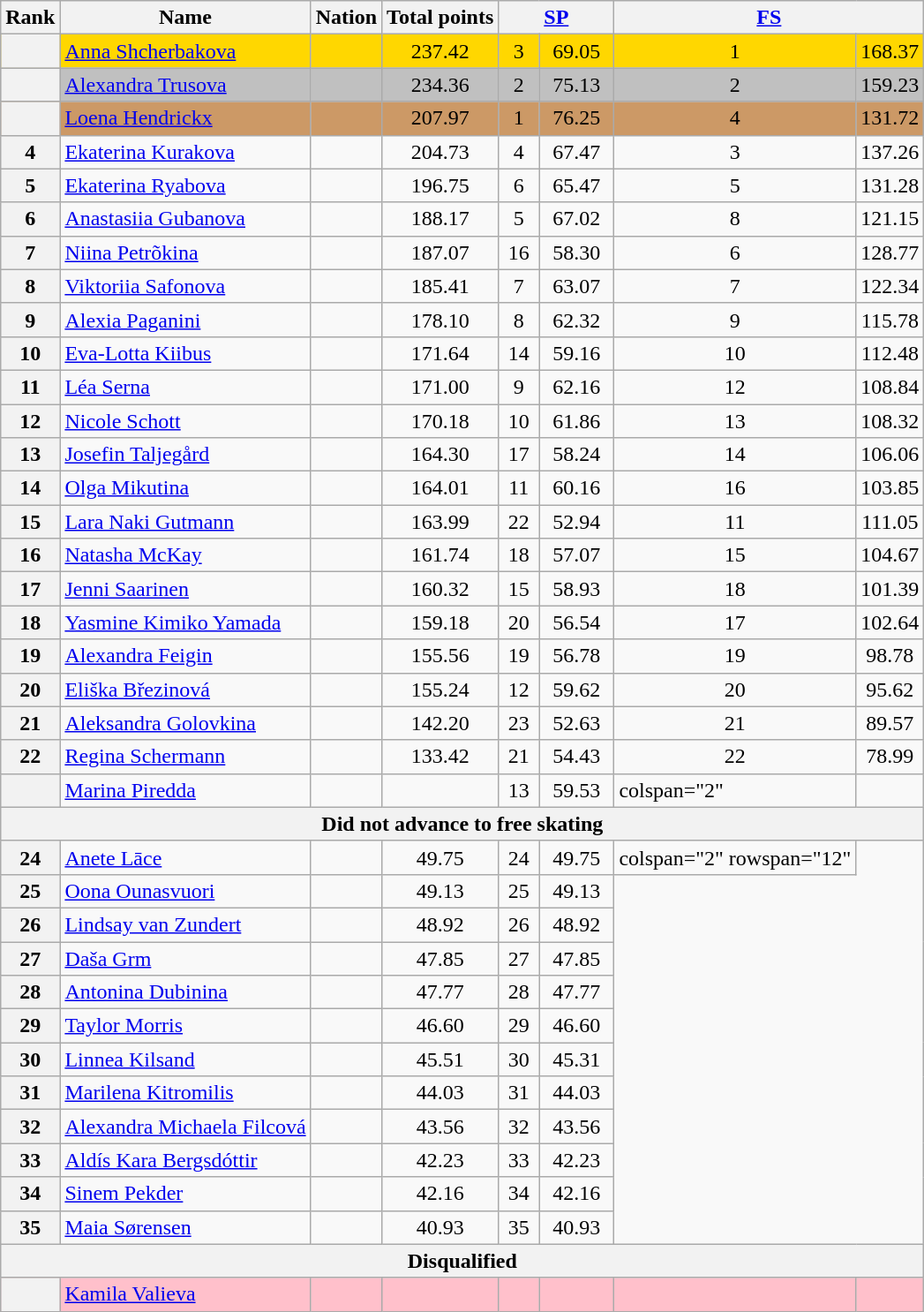<table class="wikitable sortable" style="text-align:left">
<tr>
<th scope="col">Rank</th>
<th scope="col">Name</th>
<th scope="col">Nation</th>
<th scope="col">Total points</th>
<th scope="col" colspan="2" width="80px"><a href='#'>SP</a></th>
<th scope="col" colspan="2" width="80px"><a href='#'>FS</a></th>
</tr>
<tr bgcolor="gold">
<th scope="row"></th>
<td><a href='#'>Anna Shcherbakova</a></td>
<td></td>
<td align="center">237.42</td>
<td align="center">3</td>
<td align="center">69.05</td>
<td align="center">1</td>
<td align="center">168.37</td>
</tr>
<tr bgcolor=silver>
<th scope="row"></th>
<td><a href='#'>Alexandra Trusova</a></td>
<td></td>
<td align="center">234.36</td>
<td align="center">2</td>
<td align="center">75.13</td>
<td align="center">2</td>
<td align="center">159.23</td>
</tr>
<tr bgcolor="cc9966">
<th scope="row"></th>
<td><a href='#'>Loena Hendrickx</a></td>
<td></td>
<td align="center">207.97</td>
<td align="center">1</td>
<td align="center">76.25</td>
<td align="center">4</td>
<td align="center">131.72</td>
</tr>
<tr>
<th scope="row">4</th>
<td><a href='#'>Ekaterina Kurakova</a></td>
<td></td>
<td align="center">204.73</td>
<td align="center">4</td>
<td align="center">67.47</td>
<td align="center">3</td>
<td align="center">137.26</td>
</tr>
<tr>
<th scope="row">5</th>
<td><a href='#'>Ekaterina Ryabova</a></td>
<td></td>
<td align="center">196.75</td>
<td align="center">6</td>
<td align="center">65.47</td>
<td align="center">5</td>
<td align="center">131.28</td>
</tr>
<tr>
<th scope="row">6</th>
<td><a href='#'>Anastasiia Gubanova</a></td>
<td></td>
<td align="center">188.17</td>
<td align="center">5</td>
<td align="center">67.02</td>
<td align="center">8</td>
<td align="center">121.15</td>
</tr>
<tr>
<th scope="row">7</th>
<td><a href='#'>Niina Petrõkina</a></td>
<td></td>
<td align="center">187.07</td>
<td align="center">16</td>
<td align="center">58.30</td>
<td align="center">6</td>
<td align="center">128.77</td>
</tr>
<tr>
<th scope="row">8</th>
<td><a href='#'>Viktoriia Safonova</a></td>
<td></td>
<td align="center">185.41</td>
<td align="center">7</td>
<td align="center">63.07</td>
<td align="center">7</td>
<td align="center">122.34</td>
</tr>
<tr>
<th scope="row">9</th>
<td><a href='#'>Alexia Paganini</a></td>
<td></td>
<td align="center">178.10</td>
<td align="center">8</td>
<td align="center">62.32</td>
<td align="center">9</td>
<td align="center">115.78</td>
</tr>
<tr>
<th scope="row">10</th>
<td><a href='#'>Eva-Lotta Kiibus</a></td>
<td></td>
<td align="center">171.64</td>
<td align="center">14</td>
<td align="center">59.16</td>
<td align="center">10</td>
<td align="center">112.48</td>
</tr>
<tr>
<th scope="row">11</th>
<td><a href='#'>Léa Serna</a></td>
<td></td>
<td align="center">171.00</td>
<td align="center">9</td>
<td align="center">62.16</td>
<td align="center">12</td>
<td align="center">108.84</td>
</tr>
<tr>
<th scope="row">12</th>
<td><a href='#'>Nicole Schott</a></td>
<td></td>
<td align="center">170.18</td>
<td align="center">10</td>
<td align="center">61.86</td>
<td align="center">13</td>
<td align="center">108.32</td>
</tr>
<tr>
<th scope="row">13</th>
<td><a href='#'>Josefin Taljegård</a></td>
<td></td>
<td align="center">164.30</td>
<td align="center">17</td>
<td align="center">58.24</td>
<td align="center">14</td>
<td align="center">106.06</td>
</tr>
<tr>
<th scope="row">14</th>
<td><a href='#'>Olga Mikutina</a></td>
<td></td>
<td align="center">164.01</td>
<td align="center">11</td>
<td align="center">60.16</td>
<td align="center">16</td>
<td align="center">103.85</td>
</tr>
<tr>
<th scope="row">15</th>
<td><a href='#'>Lara Naki Gutmann</a></td>
<td></td>
<td align="center">163.99</td>
<td align="center">22</td>
<td align="center">52.94</td>
<td align="center">11</td>
<td align="center">111.05</td>
</tr>
<tr>
<th scope="row">16</th>
<td><a href='#'>Natasha McKay</a></td>
<td></td>
<td align="center">161.74</td>
<td align="center">18</td>
<td align="center">57.07</td>
<td align="center">15</td>
<td align="center">104.67</td>
</tr>
<tr>
<th scope="row">17</th>
<td><a href='#'>Jenni Saarinen</a></td>
<td></td>
<td align="center">160.32</td>
<td align="center">15</td>
<td align="center">58.93</td>
<td align="center">18</td>
<td align="center">101.39</td>
</tr>
<tr>
<th scope="row">18</th>
<td><a href='#'>Yasmine Kimiko Yamada</a></td>
<td></td>
<td align="center">159.18</td>
<td align="center">20</td>
<td align="center">56.54</td>
<td align="center">17</td>
<td align="center">102.64</td>
</tr>
<tr>
<th scope="row">19</th>
<td><a href='#'>Alexandra Feigin</a></td>
<td></td>
<td align="center">155.56</td>
<td align="center">19</td>
<td align="center">56.78</td>
<td align="center">19</td>
<td align="center">98.78</td>
</tr>
<tr>
<th scope="row">20</th>
<td><a href='#'>Eliška Březinová</a></td>
<td></td>
<td align="center">155.24</td>
<td align="center">12</td>
<td align="center">59.62</td>
<td align="center">20</td>
<td align="center">95.62</td>
</tr>
<tr>
<th scope="row">21</th>
<td><a href='#'>Aleksandra Golovkina</a></td>
<td></td>
<td align="center">142.20</td>
<td align="center">23</td>
<td align="center">52.63</td>
<td align="center">21</td>
<td align="center">89.57</td>
</tr>
<tr>
<th scope="row">22</th>
<td><a href='#'>Regina Schermann</a></td>
<td></td>
<td align="center">133.42</td>
<td align="center">21</td>
<td align="center">54.43</td>
<td align="center">22</td>
<td align="center">78.99</td>
</tr>
<tr>
<th scope="row"></th>
<td><a href='#'>Marina Piredda</a></td>
<td></td>
<td></td>
<td align="center">13</td>
<td align="center">59.53</td>
<td>colspan="2" </td>
</tr>
<tr>
<th colspan=8>Did not advance to free skating</th>
</tr>
<tr>
<th scope="row">24</th>
<td><a href='#'>Anete Lāce</a></td>
<td></td>
<td align="center">49.75</td>
<td align="center">24</td>
<td align="center">49.75</td>
<td>colspan="2" rowspan="12" </td>
</tr>
<tr>
<th scope="row">25</th>
<td><a href='#'>Oona Ounasvuori</a></td>
<td></td>
<td align="center">49.13</td>
<td align="center">25</td>
<td align="center">49.13</td>
</tr>
<tr>
<th scope="row">26</th>
<td><a href='#'>Lindsay van Zundert</a></td>
<td></td>
<td align="center">48.92</td>
<td align="center">26</td>
<td align="center">48.92</td>
</tr>
<tr>
<th scope="row">27</th>
<td><a href='#'>Daša Grm</a></td>
<td></td>
<td align="center">47.85</td>
<td align="center">27</td>
<td align="center">47.85</td>
</tr>
<tr>
<th scope="row">28</th>
<td><a href='#'>Antonina Dubinina</a></td>
<td></td>
<td align="center">47.77</td>
<td align="center">28</td>
<td align="center">47.77</td>
</tr>
<tr>
<th scope="row">29</th>
<td><a href='#'>Taylor Morris</a></td>
<td></td>
<td align="center">46.60</td>
<td align="center">29</td>
<td align="center">46.60</td>
</tr>
<tr>
<th scope="row">30</th>
<td><a href='#'>Linnea Kilsand</a></td>
<td></td>
<td align="center">45.51</td>
<td align="center">30</td>
<td align="center">45.31</td>
</tr>
<tr>
<th scope="row">31</th>
<td><a href='#'>Marilena Kitromilis</a></td>
<td></td>
<td align="center">44.03</td>
<td align="center">31</td>
<td align="center">44.03</td>
</tr>
<tr>
<th scope="row">32</th>
<td><a href='#'>Alexandra Michaela Filcová</a></td>
<td></td>
<td align="center">43.56</td>
<td align="center">32</td>
<td align="center">43.56</td>
</tr>
<tr>
<th scope="row">33</th>
<td><a href='#'>Aldís Kara Bergsdóttir</a></td>
<td></td>
<td align="center">42.23</td>
<td align="center">33</td>
<td align="center">42.23</td>
</tr>
<tr>
<th scope="row">34</th>
<td><a href='#'>Sinem Pekder</a></td>
<td></td>
<td align="center">42.16</td>
<td align="center">34</td>
<td align="center">42.16</td>
</tr>
<tr>
<th scope="row">35</th>
<td><a href='#'>Maia Sørensen</a></td>
<td></td>
<td align="center">40.93</td>
<td align="center">35</td>
<td align="center">40.93</td>
</tr>
<tr>
<th colspan=8>Disqualified</th>
</tr>
<tr bgcolor=pink>
<th scope="row"></th>
<td><a href='#'>Kamila Valieva</a></td>
<td></td>
<td align="center"></td>
<td align="center"></td>
<td align="center"></td>
<td align="center"></td>
<td align="center"></td>
</tr>
</table>
